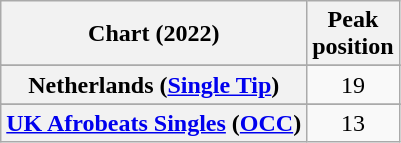<table class="wikitable plainrowheaders sortable" style="text-align:center;">
<tr>
<th scope="col">Chart (2022)</th>
<th scope="col">Peak <br>position</th>
</tr>
<tr>
</tr>
<tr>
</tr>
<tr>
<th scope="row">Netherlands (<a href='#'>Single Tip</a>)</th>
<td>19</td>
</tr>
<tr>
</tr>
<tr>
<th scope="row"><a href='#'>UK Afrobeats Singles</a> (<a href='#'>OCC</a>)</th>
<td align="center">13</td>
</tr>
</table>
